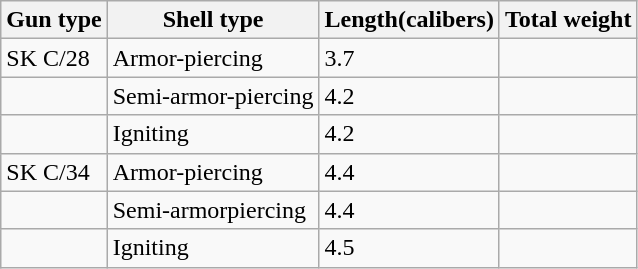<table class="wikitable">
<tr>
<th>Gun type</th>
<th>Shell type</th>
<th>Length(calibers)</th>
<th>Total weight</th>
</tr>
<tr>
<td>SK C/28</td>
<td>Armor-piercing</td>
<td>3.7</td>
<td></td>
</tr>
<tr>
<td></td>
<td>Semi-armor-piercing</td>
<td>4.2</td>
<td></td>
</tr>
<tr>
<td></td>
<td>Igniting</td>
<td>4.2</td>
<td></td>
</tr>
<tr>
<td>SK C/34</td>
<td>Armor-piercing</td>
<td>4.4</td>
<td></td>
</tr>
<tr>
<td></td>
<td>Semi-armorpiercing</td>
<td>4.4</td>
<td></td>
</tr>
<tr>
<td></td>
<td>Igniting</td>
<td>4.5</td>
<td></td>
</tr>
</table>
